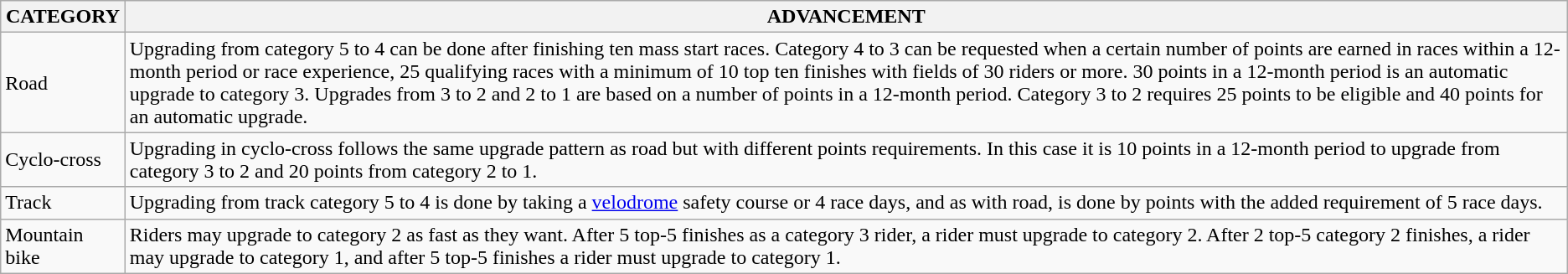<table class="wikitable">
<tr>
<th>CATEGORY</th>
<th>ADVANCEMENT</th>
</tr>
<tr>
<td>Road</td>
<td>Upgrading from category 5 to 4 can be done after finishing ten mass start races. Category 4 to 3 can be requested when a certain number of points are earned in races within a 12-month period or race experience, 25 qualifying races with a minimum of 10 top ten finishes with fields of 30 riders or more. 30 points in a 12-month period is an automatic upgrade to category 3. Upgrades from 3 to 2 and 2 to 1 are based on a number of points in a 12-month period. Category 3 to 2 requires 25 points to be eligible and 40 points for an automatic upgrade.</td>
</tr>
<tr>
<td>Cyclo-cross</td>
<td>Upgrading in cyclo-cross follows the same upgrade pattern as road but with different points requirements. In this case it is 10 points in a 12-month period to upgrade from category 3 to 2 and 20 points from category 2 to 1.</td>
</tr>
<tr>
<td>Track</td>
<td>Upgrading from track category 5 to 4 is done by taking a <a href='#'>velodrome</a> safety course or 4 race days, and as with road, is done by points with the added requirement of 5 race days.</td>
</tr>
<tr>
<td>Mountain bike</td>
<td>Riders may upgrade to category 2 as fast as they want. After 5 top-5 finishes as a category 3 rider, a rider must upgrade to category 2. After 2 top-5 category 2 finishes, a rider may upgrade to category 1, and after 5 top-5 finishes a rider must upgrade to category 1.</td>
</tr>
</table>
